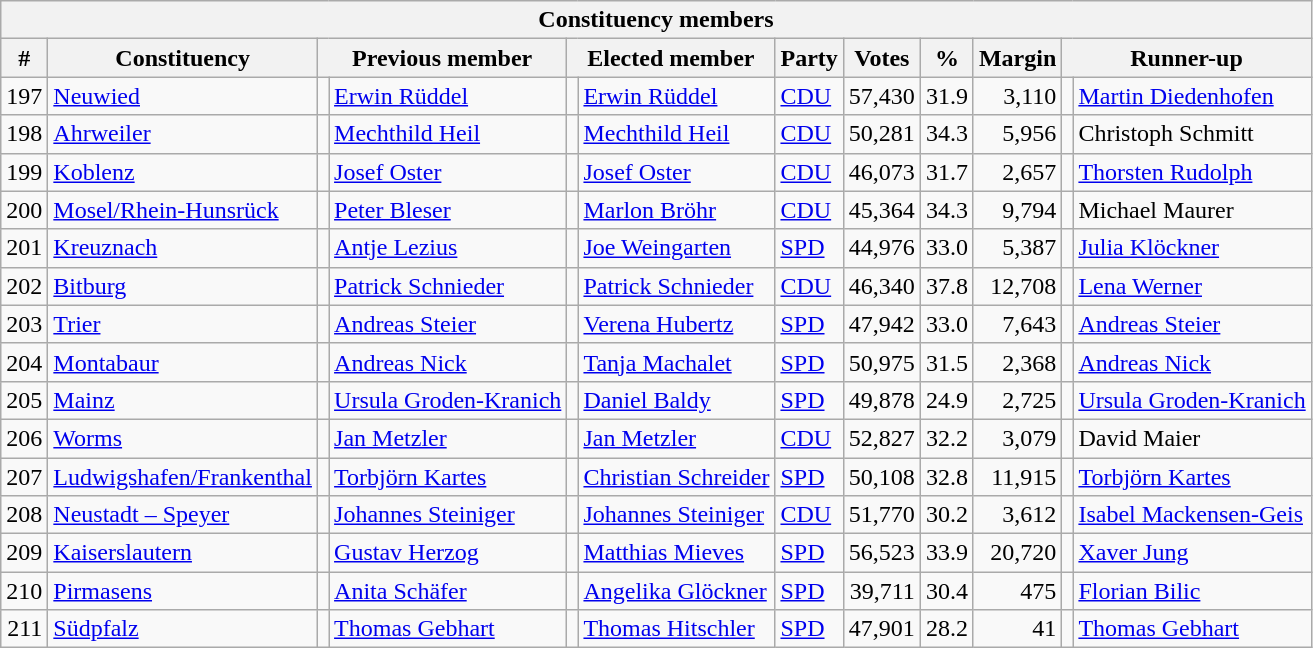<table class="wikitable sortable" style="text-align:right">
<tr>
<th colspan="12">Constituency members</th>
</tr>
<tr>
<th>#</th>
<th>Constituency</th>
<th colspan="2">Previous member</th>
<th colspan="2">Elected member</th>
<th>Party</th>
<th>Votes</th>
<th>%</th>
<th>Margin</th>
<th colspan="2">Runner-up</th>
</tr>
<tr>
<td>197</td>
<td align=left><a href='#'>Neuwied</a></td>
<td bgcolor=></td>
<td align=left><a href='#'>Erwin Rüddel</a></td>
<td bgcolor=></td>
<td align=left><a href='#'>Erwin Rüddel</a></td>
<td align=left><a href='#'>CDU</a></td>
<td>57,430</td>
<td>31.9</td>
<td>3,110</td>
<td bgcolor=></td>
<td align=left><a href='#'>Martin Diedenhofen</a></td>
</tr>
<tr>
<td>198</td>
<td align=left><a href='#'>Ahrweiler</a></td>
<td bgcolor=></td>
<td align=left><a href='#'>Mechthild Heil</a></td>
<td bgcolor=></td>
<td align=left><a href='#'>Mechthild Heil</a></td>
<td align=left><a href='#'>CDU</a></td>
<td>50,281</td>
<td>34.3</td>
<td>5,956</td>
<td bgcolor=></td>
<td align=left>Christoph Schmitt</td>
</tr>
<tr>
<td>199</td>
<td align=left><a href='#'>Koblenz</a></td>
<td bgcolor=></td>
<td align=left><a href='#'>Josef Oster</a></td>
<td bgcolor=></td>
<td align=left><a href='#'>Josef Oster</a></td>
<td align=left><a href='#'>CDU</a></td>
<td>46,073</td>
<td>31.7</td>
<td>2,657</td>
<td bgcolor=></td>
<td align=left><a href='#'>Thorsten Rudolph</a></td>
</tr>
<tr>
<td>200</td>
<td align=left><a href='#'>Mosel/Rhein-Hunsrück</a></td>
<td bgcolor=></td>
<td align=left><a href='#'>Peter Bleser</a></td>
<td bgcolor=></td>
<td align=left><a href='#'>Marlon Bröhr</a></td>
<td align=left><a href='#'>CDU</a></td>
<td>45,364</td>
<td>34.3</td>
<td>9,794</td>
<td bgcolor=></td>
<td align=left>Michael Maurer</td>
</tr>
<tr>
<td>201</td>
<td align=left><a href='#'>Kreuznach</a></td>
<td bgcolor=></td>
<td align=left><a href='#'>Antje Lezius</a></td>
<td bgcolor=></td>
<td align=left><a href='#'>Joe Weingarten</a></td>
<td align=left><a href='#'>SPD</a></td>
<td>44,976</td>
<td>33.0</td>
<td>5,387</td>
<td bgcolor=></td>
<td align=left><a href='#'>Julia Klöckner</a></td>
</tr>
<tr>
<td>202</td>
<td align=left><a href='#'>Bitburg</a></td>
<td bgcolor=></td>
<td align=left><a href='#'>Patrick Schnieder</a></td>
<td bgcolor=></td>
<td align=left><a href='#'>Patrick Schnieder</a></td>
<td align=left><a href='#'>CDU</a></td>
<td>46,340</td>
<td>37.8</td>
<td>12,708</td>
<td bgcolor=></td>
<td align=left><a href='#'>Lena Werner</a></td>
</tr>
<tr>
<td>203</td>
<td align=left><a href='#'>Trier</a></td>
<td bgcolor=></td>
<td align=left><a href='#'>Andreas Steier</a></td>
<td bgcolor=></td>
<td align=left><a href='#'>Verena Hubertz</a></td>
<td align=left><a href='#'>SPD</a></td>
<td>47,942</td>
<td>33.0</td>
<td>7,643</td>
<td bgcolor=></td>
<td align=left><a href='#'>Andreas Steier</a></td>
</tr>
<tr>
<td>204</td>
<td align=left><a href='#'>Montabaur</a></td>
<td bgcolor=></td>
<td align=left><a href='#'>Andreas Nick</a></td>
<td bgcolor=></td>
<td align=left><a href='#'>Tanja Machalet</a></td>
<td align=left><a href='#'>SPD</a></td>
<td>50,975</td>
<td>31.5</td>
<td>2,368</td>
<td bgcolor=></td>
<td align=left><a href='#'>Andreas Nick</a></td>
</tr>
<tr>
<td>205</td>
<td align=left><a href='#'>Mainz</a></td>
<td bgcolor=></td>
<td align=left><a href='#'>Ursula Groden-Kranich</a></td>
<td bgcolor=></td>
<td align=left><a href='#'>Daniel Baldy</a></td>
<td align=left><a href='#'>SPD</a></td>
<td>49,878</td>
<td>24.9</td>
<td>2,725</td>
<td bgcolor=></td>
<td align=left><a href='#'>Ursula Groden-Kranich</a></td>
</tr>
<tr>
<td>206</td>
<td align=left><a href='#'>Worms</a></td>
<td bgcolor=></td>
<td align=left><a href='#'>Jan Metzler</a></td>
<td bgcolor=></td>
<td align=left><a href='#'>Jan Metzler</a></td>
<td align=left><a href='#'>CDU</a></td>
<td>52,827</td>
<td>32.2</td>
<td>3,079</td>
<td bgcolor=></td>
<td align=left>David Maier</td>
</tr>
<tr>
<td>207</td>
<td align=left><a href='#'>Ludwigshafen/Frankenthal</a></td>
<td bgcolor=></td>
<td align=left><a href='#'>Torbjörn Kartes</a></td>
<td bgcolor=></td>
<td align=left><a href='#'>Christian Schreider</a></td>
<td align=left><a href='#'>SPD</a></td>
<td>50,108</td>
<td>32.8</td>
<td>11,915</td>
<td bgcolor=></td>
<td align=left><a href='#'>Torbjörn Kartes</a></td>
</tr>
<tr>
<td>208</td>
<td align=left><a href='#'>Neustadt – Speyer</a></td>
<td bgcolor=></td>
<td align=left><a href='#'>Johannes Steiniger</a></td>
<td bgcolor=></td>
<td align=left><a href='#'>Johannes Steiniger</a></td>
<td align=left><a href='#'>CDU</a></td>
<td>51,770</td>
<td>30.2</td>
<td>3,612</td>
<td bgcolor=></td>
<td align=left><a href='#'>Isabel Mackensen-Geis</a></td>
</tr>
<tr>
<td>209</td>
<td align=left><a href='#'>Kaiserslautern</a></td>
<td bgcolor=></td>
<td align=left><a href='#'>Gustav Herzog</a></td>
<td bgcolor=></td>
<td align=left><a href='#'>Matthias Mieves</a></td>
<td align=left><a href='#'>SPD</a></td>
<td>56,523</td>
<td>33.9</td>
<td>20,720</td>
<td bgcolor=></td>
<td align=left><a href='#'>Xaver Jung</a></td>
</tr>
<tr>
<td>210</td>
<td align=left><a href='#'>Pirmasens</a></td>
<td bgcolor=></td>
<td align=left><a href='#'>Anita Schäfer</a></td>
<td bgcolor=></td>
<td align=left><a href='#'>Angelika Glöckner</a></td>
<td align=left><a href='#'>SPD</a></td>
<td>39,711</td>
<td>30.4</td>
<td>475</td>
<td bgcolor=></td>
<td align=left><a href='#'>Florian Bilic</a></td>
</tr>
<tr>
<td>211</td>
<td align=left><a href='#'>Südpfalz</a></td>
<td bgcolor=></td>
<td align=left><a href='#'>Thomas Gebhart</a></td>
<td bgcolor=></td>
<td align=left><a href='#'>Thomas Hitschler</a></td>
<td align=left><a href='#'>SPD</a></td>
<td>47,901</td>
<td>28.2</td>
<td>41</td>
<td bgcolor=></td>
<td align=left><a href='#'>Thomas Gebhart</a></td>
</tr>
</table>
